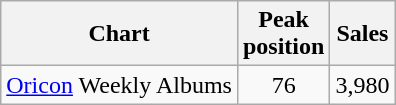<table class="wikitable">
<tr>
<th>Chart</th>
<th>Peak<br>position</th>
<th>Sales</th>
</tr>
<tr>
<td><a href='#'>Oricon</a> Weekly Albums</td>
<td align="center">76</td>
<td>3,980</td>
</tr>
</table>
